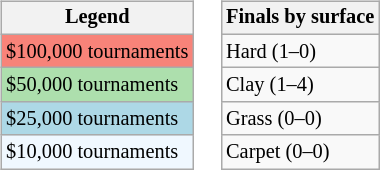<table>
<tr valign=top>
<td><br><table class=wikitable style="font-size:85%">
<tr>
<th>Legend</th>
</tr>
<tr style="background:#f88379;">
<td>$100,000 tournaments</td>
</tr>
<tr style="background:#addfad;">
<td>$50,000 tournaments</td>
</tr>
<tr style="background:lightblue;">
<td>$25,000 tournaments</td>
</tr>
<tr style="background:#f0f8ff;">
<td>$10,000 tournaments</td>
</tr>
</table>
</td>
<td><br><table class=wikitable style="font-size:85%">
<tr>
<th>Finals by surface</th>
</tr>
<tr>
<td>Hard (1–0)</td>
</tr>
<tr>
<td>Clay (1–4)</td>
</tr>
<tr>
<td>Grass (0–0)</td>
</tr>
<tr>
<td>Carpet (0–0)</td>
</tr>
</table>
</td>
</tr>
</table>
